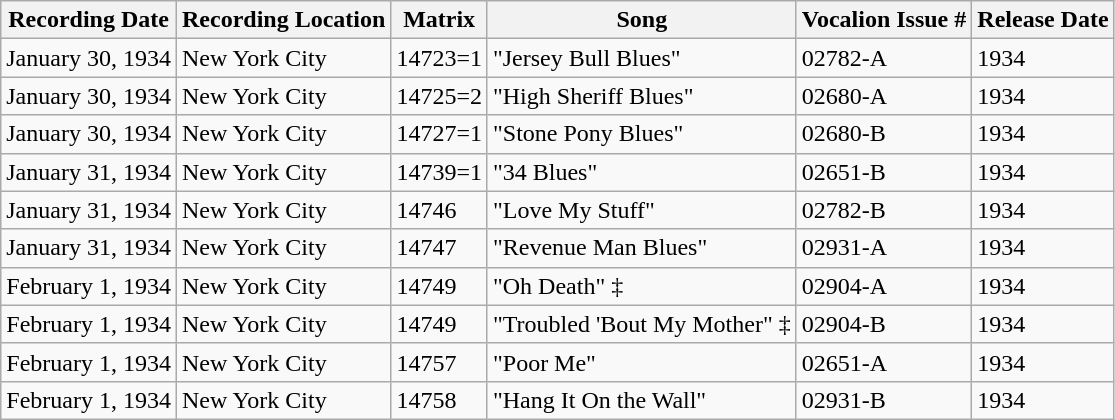<table class="wikitable sortable">
<tr>
<th>Recording Date</th>
<th>Recording Location</th>
<th>Matrix</th>
<th>Song</th>
<th>Vocalion Issue #</th>
<th>Release Date</th>
</tr>
<tr>
<td>January 30, 1934</td>
<td>New York City</td>
<td>14723=1</td>
<td>"Jersey Bull Blues"</td>
<td>02782-A</td>
<td>1934</td>
</tr>
<tr>
<td>January 30, 1934</td>
<td>New York City</td>
<td>14725=2</td>
<td>"High Sheriff Blues"</td>
<td>02680-A</td>
<td>1934</td>
</tr>
<tr>
<td>January 30, 1934</td>
<td>New York City</td>
<td>14727=1</td>
<td>"Stone Pony Blues"</td>
<td>02680-B</td>
<td>1934</td>
</tr>
<tr>
<td>January 31, 1934</td>
<td>New York City</td>
<td>14739=1</td>
<td>"34 Blues"</td>
<td>02651-B</td>
<td>1934</td>
</tr>
<tr>
<td>January 31, 1934</td>
<td>New York City</td>
<td>14746</td>
<td>"Love My Stuff"</td>
<td>02782-B</td>
<td>1934</td>
</tr>
<tr>
<td>January 31, 1934</td>
<td>New York City</td>
<td>14747</td>
<td>"Revenue Man Blues"</td>
<td>02931-A</td>
<td>1934</td>
</tr>
<tr>
<td>February 1, 1934</td>
<td>New York City</td>
<td>14749</td>
<td>"Oh Death" ‡</td>
<td>02904-A</td>
<td>1934</td>
</tr>
<tr>
<td>February 1, 1934</td>
<td>New York City</td>
<td>14749</td>
<td>"Troubled 'Bout My Mother" ‡</td>
<td>02904-B</td>
<td>1934</td>
</tr>
<tr>
<td>February 1, 1934</td>
<td>New York City</td>
<td>14757</td>
<td>"Poor Me"</td>
<td>02651-A</td>
<td>1934</td>
</tr>
<tr>
<td>February 1, 1934</td>
<td>New York City</td>
<td>14758</td>
<td>"Hang It On the Wall"</td>
<td>02931-B</td>
<td>1934</td>
</tr>
</table>
